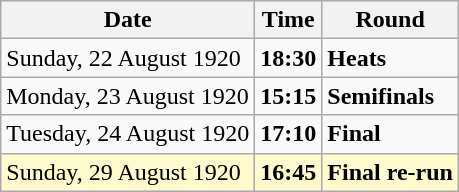<table class="wikitable">
<tr>
<th>Date</th>
<th>Time</th>
<th>Round</th>
</tr>
<tr>
<td>Sunday, 22 August 1920</td>
<td><strong>18:30</strong></td>
<td><strong>Heats</strong></td>
</tr>
<tr>
<td>Monday, 23 August 1920</td>
<td><strong>15:15</strong></td>
<td><strong>Semifinals</strong></td>
</tr>
<tr>
<td>Tuesday, 24 August 1920</td>
<td><strong>17:10</strong></td>
<td><strong>Final</strong></td>
</tr>
<tr style=background:lemonchiffon>
<td>Sunday, 29 August 1920</td>
<td><strong>16:45</strong></td>
<td><strong>Final re-run</strong></td>
</tr>
</table>
